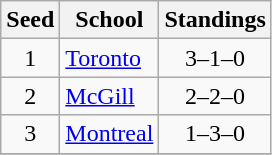<table class="wikitable">
<tr>
<th>Seed</th>
<th>School</th>
<th>Standings</th>
</tr>
<tr>
<td align=center>1</td>
<td><a href='#'>Toronto</a></td>
<td align=center>3–1–0</td>
</tr>
<tr>
<td align=center>2</td>
<td><a href='#'>McGill</a></td>
<td align=center>2–2–0</td>
</tr>
<tr>
<td align=center>3</td>
<td><a href='#'>Montreal</a></td>
<td align=center>1–3–0</td>
</tr>
<tr>
</tr>
</table>
